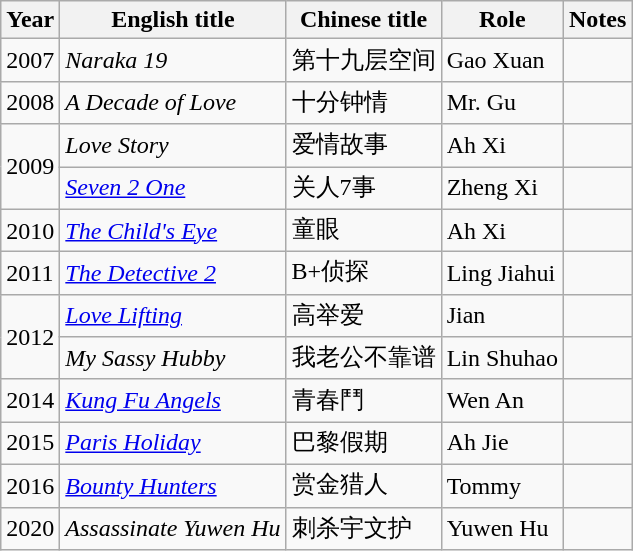<table class="wikitable sortable">
<tr>
<th>Year</th>
<th>English title</th>
<th>Chinese title</th>
<th>Role</th>
<th>Notes</th>
</tr>
<tr>
<td>2007</td>
<td><em>Naraka 19</em></td>
<td>第十九层空间</td>
<td>Gao Xuan</td>
<td></td>
</tr>
<tr>
<td>2008</td>
<td><em>A Decade of Love</em></td>
<td>十分钟情</td>
<td>Mr. Gu</td>
<td></td>
</tr>
<tr>
<td rowspan=2>2009</td>
<td><em>Love Story</em></td>
<td>爱情故事</td>
<td>Ah Xi</td>
<td></td>
</tr>
<tr>
<td><em><a href='#'>Seven 2 One</a></em></td>
<td>关人7事</td>
<td>Zheng Xi</td>
<td></td>
</tr>
<tr>
<td>2010</td>
<td><em><a href='#'>The Child's Eye</a></em></td>
<td>童眼</td>
<td>Ah Xi</td>
<td></td>
</tr>
<tr>
<td>2011</td>
<td><em><a href='#'>The Detective 2</a></em></td>
<td>B+侦探</td>
<td>Ling Jiahui</td>
<td></td>
</tr>
<tr>
<td rowspan=2>2012</td>
<td><em><a href='#'>Love Lifting</a></em></td>
<td>高举爱</td>
<td>Jian</td>
<td></td>
</tr>
<tr>
<td><em>My Sassy Hubby</em></td>
<td>我老公不靠谱</td>
<td>Lin Shuhao</td>
<td></td>
</tr>
<tr>
<td>2014</td>
<td><em><a href='#'>Kung Fu Angels</a></em></td>
<td>青春鬥</td>
<td>Wen An</td>
<td></td>
</tr>
<tr>
<td>2015</td>
<td><em><a href='#'>Paris Holiday</a></em></td>
<td>巴黎假期</td>
<td>Ah Jie</td>
<td></td>
</tr>
<tr>
<td>2016</td>
<td><em><a href='#'>Bounty Hunters</a></em></td>
<td>赏金猎人</td>
<td>Tommy</td>
<td></td>
</tr>
<tr>
<td>2020</td>
<td><em>Assassinate Yuwen Hu</em></td>
<td>刺杀宇文护</td>
<td>Yuwen Hu</td>
<td></td>
</tr>
</table>
